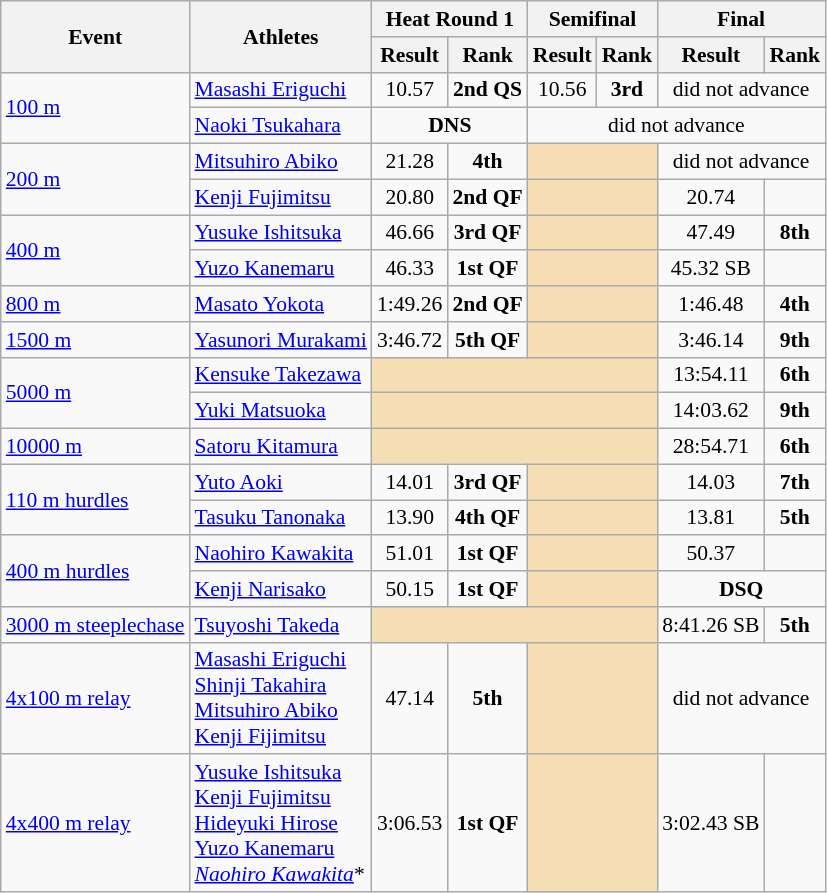<table class=wikitable  style="font-size:90%">
<tr>
<th rowspan=2>Event</th>
<th rowspan=2>Athletes</th>
<th colspan=2>Heat Round 1</th>
<th colspan=2>Semifinal</th>
<th colspan=2>Final</th>
</tr>
<tr>
<th>Result</th>
<th>Rank</th>
<th>Result</th>
<th>Rank</th>
<th>Result</th>
<th>Rank</th>
</tr>
<tr>
<td rowspan=2><a href='#'>100 m</a></td>
<td><a href='#'>Masashi Eriguchi</a></td>
<td align=center>10.57</td>
<td align=center><strong>2nd QS</strong></td>
<td align=center>10.56</td>
<td align=center><strong>3rd</strong></td>
<td align=center colspan="4">did not advance</td>
</tr>
<tr>
<td><a href='#'>Naoki Tsukahara</a></td>
<td align=center colspan="2"><strong>DNS</strong></td>
<td align=center colspan="4">did not advance</td>
</tr>
<tr>
<td rowspan=2><a href='#'>200 m</a></td>
<td><a href='#'>Mitsuhiro Abiko</a></td>
<td align=center>21.28</td>
<td align=center><strong>4th</strong></td>
<td colspan="2" style="text-align:center; background:wheat;"></td>
<td align=center colspan="4">did not advance</td>
</tr>
<tr>
<td><a href='#'>Kenji Fujimitsu</a></td>
<td align=center>20.80</td>
<td align=center><strong>2nd QF</strong></td>
<td colspan="2" style="text-align:center; background:wheat;"></td>
<td align=center>20.74</td>
<td align=center></td>
</tr>
<tr>
<td rowspan=2><a href='#'>400 m</a></td>
<td><a href='#'>Yusuke Ishitsuka</a></td>
<td align=center>46.66</td>
<td align=center><strong>3rd QF</strong></td>
<td colspan="2" style="text-align:center; background:wheat;"></td>
<td align=center>47.49</td>
<td align=center><strong>8th</strong></td>
</tr>
<tr>
<td><a href='#'>Yuzo Kanemaru</a></td>
<td align=center>46.33</td>
<td align=center><strong>1st QF</strong></td>
<td colspan="2" style="text-align:center; background:wheat;"></td>
<td align=center>45.32 SB</td>
<td align=center></td>
</tr>
<tr>
<td><a href='#'>800 m</a></td>
<td><a href='#'>Masato Yokota</a></td>
<td align=center>1:49.26</td>
<td align=center><strong>2nd QF</strong></td>
<td colspan="2" style="text-align:center; background:wheat;"></td>
<td align=center>1:46.48</td>
<td align=center><strong>4th</strong></td>
</tr>
<tr>
<td><a href='#'>1500 m</a></td>
<td><a href='#'>Yasunori Murakami</a></td>
<td align=center>3:46.72</td>
<td align=center><strong>5th QF</strong></td>
<td colspan="2" style="text-align:center; background:wheat;"></td>
<td align=center>3:46.14</td>
<td align=center><strong>9th</strong></td>
</tr>
<tr>
<td rowspan=2><a href='#'>5000 m</a></td>
<td><a href='#'>Kensuke Takezawa</a></td>
<td colspan="4" style="text-align:center; background:wheat;"></td>
<td align=center>13:54.11</td>
<td align=center><strong>6th</strong></td>
</tr>
<tr>
<td><a href='#'>Yuki Matsuoka</a></td>
<td colspan="4" style="text-align:center; background:wheat;"></td>
<td align=center>14:03.62</td>
<td align=center><strong>9th</strong></td>
</tr>
<tr>
<td><a href='#'>10000 m</a></td>
<td><a href='#'>Satoru Kitamura</a></td>
<td colspan="4" style="text-align:center; background:wheat;"></td>
<td align=center>28:54.71</td>
<td align=center><strong>6th</strong></td>
</tr>
<tr>
<td rowspan=2><a href='#'>110 m hurdles</a></td>
<td><a href='#'>Yuto Aoki</a></td>
<td align=center>14.01</td>
<td align=center><strong>3rd QF</strong></td>
<td colspan="2" style="text-align:center; background:wheat;"></td>
<td align=center>14.03</td>
<td align=center><strong>7th</strong></td>
</tr>
<tr>
<td><a href='#'>Tasuku Tanonaka</a></td>
<td align=center>13.90</td>
<td align=center><strong>4th QF</strong></td>
<td colspan="2" style="text-align:center; background:wheat;"></td>
<td align=center>13.81</td>
<td align=center><strong>5th</strong></td>
</tr>
<tr>
<td rowspan=2><a href='#'>400 m hurdles</a></td>
<td><a href='#'>Naohiro Kawakita</a></td>
<td align=center>51.01</td>
<td align=center><strong>1st QF</strong></td>
<td colspan="2" style="text-align:center; background:wheat;"></td>
<td align=center>50.37</td>
<td align=center></td>
</tr>
<tr>
<td><a href='#'>Kenji Narisako</a></td>
<td align=center>50.15</td>
<td align=center><strong>1st QF</strong></td>
<td colspan="2" style="text-align:center; background:wheat;"></td>
<td align=center colspan="2"><strong>DSQ</strong></td>
</tr>
<tr>
<td><a href='#'>3000 m steeplechase</a></td>
<td><a href='#'>Tsuyoshi Takeda</a></td>
<td colspan="4" style="text-align:center; background:wheat;"></td>
<td align=center>8:41.26 SB</td>
<td align=center><strong>5th</strong></td>
</tr>
<tr>
<td><a href='#'>4x100 m relay</a></td>
<td><a href='#'>Masashi Eriguchi</a><br><a href='#'>Shinji Takahira</a><br><a href='#'>Mitsuhiro Abiko</a><br><a href='#'>Kenji Fijimitsu</a></td>
<td align=center>47.14</td>
<td align=center><strong>5th</strong></td>
<td colspan="2" style="text-align:center; background:wheat;"></td>
<td align=center colspan="4">did not advance</td>
</tr>
<tr>
<td><a href='#'>4x400 m relay</a></td>
<td><a href='#'>Yusuke Ishitsuka</a><br><a href='#'>Kenji Fujimitsu</a><br><a href='#'>Hideyuki Hirose</a><br><a href='#'>Yuzo Kanemaru</a><br><em><a href='#'>Naohiro Kawakita</a></em>*</td>
<td align=center>3:06.53</td>
<td align=center><strong>1st QF</strong></td>
<td colspan="2" style="text-align:center; background:wheat;"></td>
<td align=center>3:02.43 SB</td>
<td align=center></td>
</tr>
</table>
